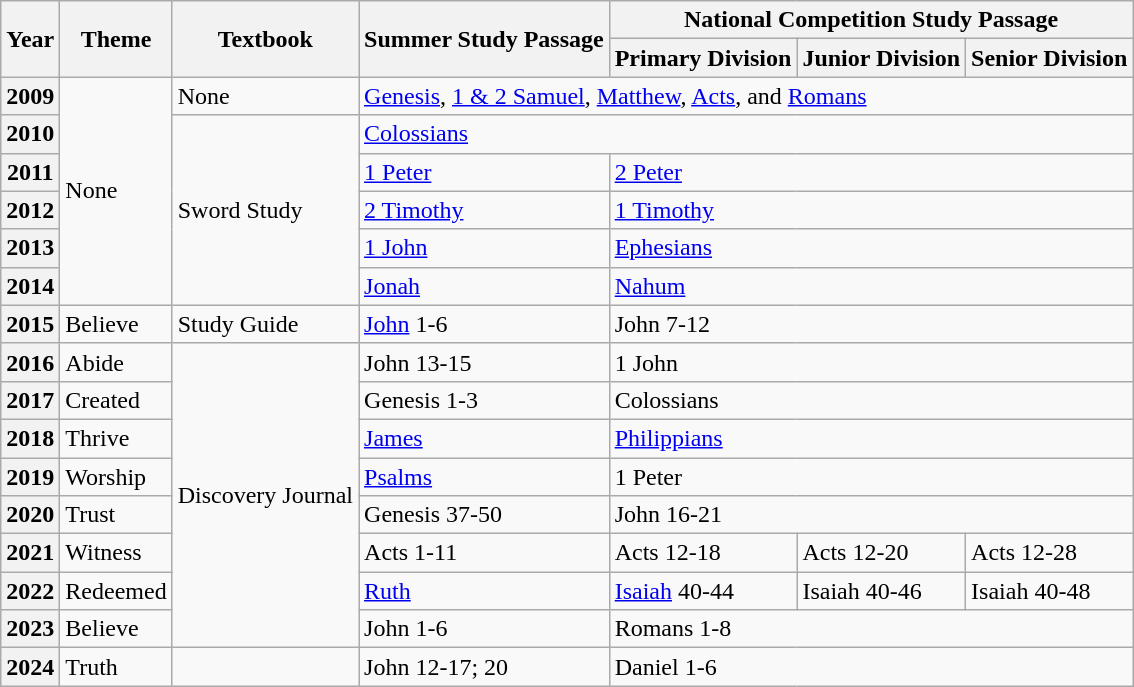<table class="wikitable">
<tr>
<th rowspan="2">Year</th>
<th rowspan="2">Theme</th>
<th rowspan="2">Textbook</th>
<th rowspan="2">Summer Study Passage</th>
<th colspan="3">National Competition Study Passage</th>
</tr>
<tr>
<th>Primary Division</th>
<th>Junior Division</th>
<th>Senior Division</th>
</tr>
<tr>
<th>2009</th>
<td rowspan="6">None</td>
<td>None</td>
<td colspan="4"><a href='#'>Genesis</a>, <a href='#'>1 & 2 Samuel</a>, <a href='#'>Matthew</a>, <a href='#'>Acts</a>, and <a href='#'>Romans</a></td>
</tr>
<tr>
<th>2010</th>
<td rowspan="5">Sword Study</td>
<td colspan="4"><a href='#'>Colossians</a></td>
</tr>
<tr>
<th>2011</th>
<td><a href='#'>1 Peter</a></td>
<td colspan="3"><a href='#'>2 Peter</a></td>
</tr>
<tr>
<th>2012</th>
<td><a href='#'>2 Timothy</a></td>
<td colspan="3"><a href='#'>1 Timothy</a></td>
</tr>
<tr>
<th>2013</th>
<td><a href='#'>1 John</a></td>
<td colspan="3"><a href='#'>Ephesians</a></td>
</tr>
<tr>
<th>2014</th>
<td><a href='#'>Jonah</a></td>
<td colspan="3"><a href='#'>Nahum</a></td>
</tr>
<tr>
<th>2015</th>
<td>Believe</td>
<td>Study Guide</td>
<td><a href='#'>John</a> 1-6</td>
<td colspan="3">John 7-12</td>
</tr>
<tr>
<th>2016</th>
<td>Abide</td>
<td rowspan="8">Discovery Journal</td>
<td>John 13-15</td>
<td colspan="3">1 John</td>
</tr>
<tr>
<th>2017</th>
<td>Created</td>
<td>Genesis 1-3</td>
<td colspan="3">Colossians</td>
</tr>
<tr>
<th>2018</th>
<td>Thrive</td>
<td><a href='#'>James</a></td>
<td colspan="3"><a href='#'>Philippians</a></td>
</tr>
<tr>
<th>2019</th>
<td>Worship</td>
<td><a href='#'>Psalms</a></td>
<td colspan="3">1 Peter</td>
</tr>
<tr>
<th>2020</th>
<td>Trust</td>
<td>Genesis 37-50</td>
<td colspan="3">John 16-21</td>
</tr>
<tr>
<th>2021</th>
<td>Witness</td>
<td>Acts 1-11</td>
<td>Acts 12-18</td>
<td>Acts 12-20</td>
<td>Acts 12-28</td>
</tr>
<tr>
<th>2022</th>
<td>Redeemed</td>
<td><a href='#'>Ruth</a></td>
<td><a href='#'>Isaiah</a> 40-44</td>
<td>Isaiah 40-46</td>
<td>Isaiah 40-48</td>
</tr>
<tr>
<th>2023</th>
<td>Believe</td>
<td>John 1-6</td>
<td colspan="3">Romans 1-8</td>
</tr>
<tr>
<th>2024</th>
<td>Truth</td>
<td></td>
<td>John 12-17; 20</td>
<td colspan="3">Daniel 1-6</td>
</tr>
</table>
